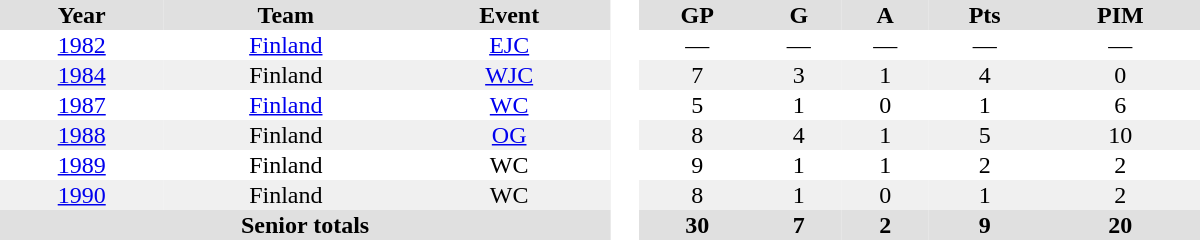<table border="0" cellpadding="1" cellspacing="0" style="text-align:center; width:50em">
<tr ALIGN="center" bgcolor="#e0e0e0">
<th>Year</th>
<th>Team</th>
<th>Event</th>
<th rowspan="99" bgcolor="#ffffff"> </th>
<th>GP</th>
<th>G</th>
<th>A</th>
<th>Pts</th>
<th>PIM</th>
</tr>
<tr>
<td><a href='#'>1982</a></td>
<td><a href='#'>Finland</a></td>
<td><a href='#'>EJC</a></td>
<td>—</td>
<td>—</td>
<td>—</td>
<td>—</td>
<td>—</td>
</tr>
<tr bgcolor="#f0f0f0">
<td><a href='#'>1984</a></td>
<td>Finland</td>
<td><a href='#'>WJC</a></td>
<td>7</td>
<td>3</td>
<td>1</td>
<td>4</td>
<td>0</td>
</tr>
<tr>
<td><a href='#'>1987</a></td>
<td><a href='#'>Finland</a></td>
<td><a href='#'>WC</a></td>
<td>5</td>
<td>1</td>
<td>0</td>
<td>1</td>
<td>6</td>
</tr>
<tr bgcolor="#f0f0f0">
<td><a href='#'>1988</a></td>
<td>Finland</td>
<td><a href='#'>OG</a></td>
<td>8</td>
<td>4</td>
<td>1</td>
<td>5</td>
<td>10</td>
</tr>
<tr>
<td><a href='#'>1989</a></td>
<td>Finland</td>
<td>WC</td>
<td>9</td>
<td>1</td>
<td>1</td>
<td>2</td>
<td>2</td>
</tr>
<tr bgcolor="#f0f0f0">
<td><a href='#'>1990</a></td>
<td>Finland</td>
<td>WC</td>
<td>8</td>
<td>1</td>
<td>0</td>
<td>1</td>
<td>2</td>
</tr>
<tr bgcolor="#e0e0e0">
<th colspan=3>Senior totals</th>
<th>30</th>
<th>7</th>
<th>2</th>
<th>9</th>
<th>20</th>
</tr>
</table>
